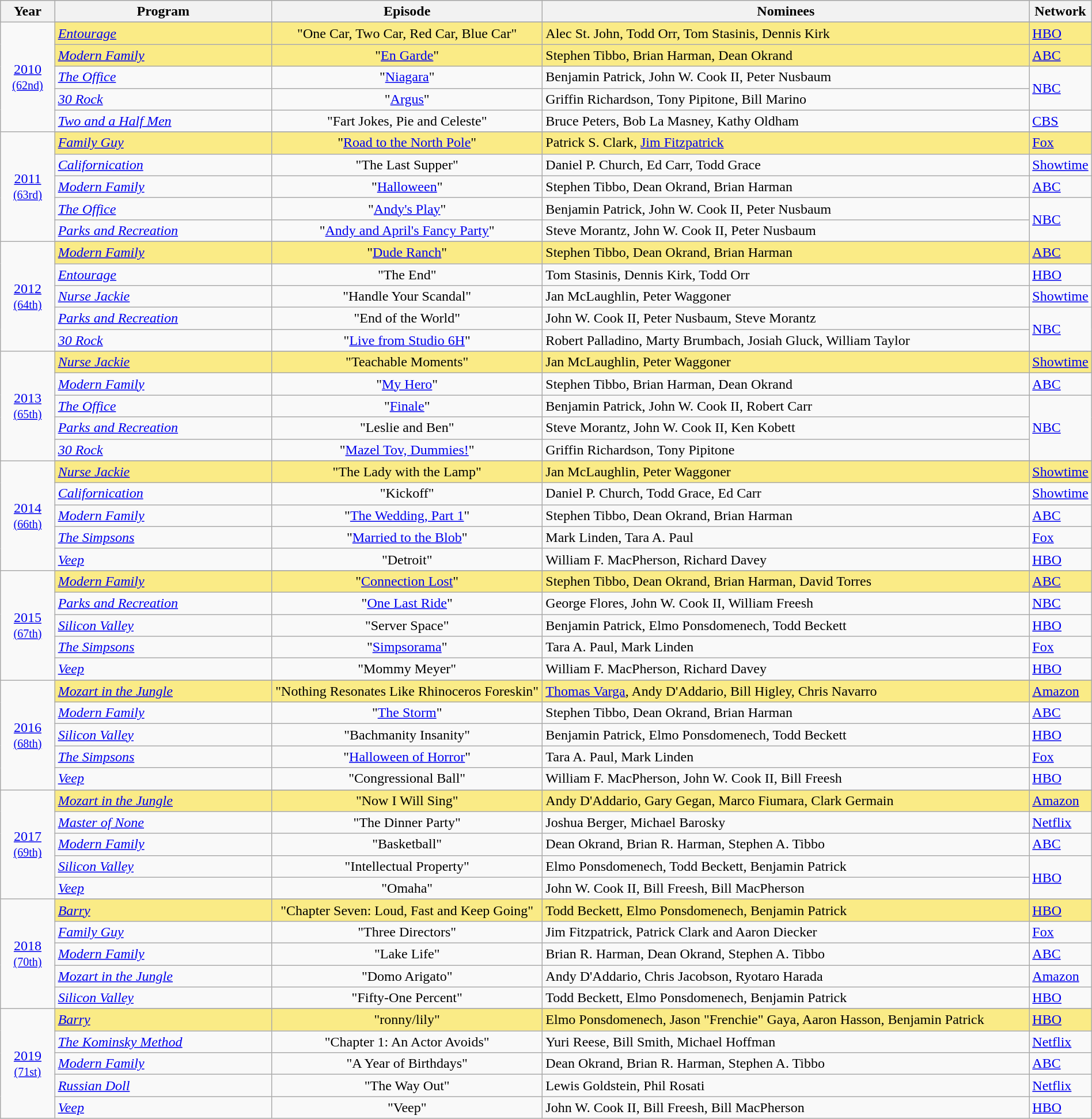<table class="wikitable" style="width:100%">
<tr bgcolor="#bebebe">
<th width="5%">Year</th>
<th width="20%">Program</th>
<th width="25%">Episode</th>
<th width="45%">Nominees</th>
<th width="5%">Network</th>
</tr>
<tr>
<td rowspan=6 style="text-align:center"><a href='#'>2010</a><br><small><a href='#'>(62nd)</a></small><br></td>
</tr>
<tr style="background:#FAEB86">
<td><em><a href='#'>Entourage</a></em></td>
<td align=center>"One Car, Two Car, Red Car, Blue Car"</td>
<td>Alec St. John, Todd Orr, Tom Stasinis, Dennis Kirk</td>
<td><a href='#'>HBO</a></td>
</tr>
<tr style="background:#FAEB86">
<td><em><a href='#'>Modern Family</a></em></td>
<td align=center>"<a href='#'>En Garde</a>"</td>
<td>Stephen Tibbo, Brian Harman, Dean Okrand</td>
<td><a href='#'>ABC</a></td>
</tr>
<tr>
<td><em><a href='#'>The Office</a></em></td>
<td align=center>"<a href='#'>Niagara</a>"</td>
<td>Benjamin Patrick, John W. Cook II, Peter Nusbaum</td>
<td rowspan=2><a href='#'>NBC</a></td>
</tr>
<tr>
<td><em><a href='#'>30 Rock</a></em></td>
<td align=center>"<a href='#'>Argus</a>"</td>
<td>Griffin Richardson, Tony Pipitone, Bill Marino</td>
</tr>
<tr>
<td><em><a href='#'>Two and a Half Men</a></em></td>
<td align=center>"Fart Jokes, Pie and Celeste"</td>
<td>Bruce Peters, Bob La Masney, Kathy Oldham</td>
<td><a href='#'>CBS</a></td>
</tr>
<tr>
<td rowspan=6 style="text-align:center"><a href='#'>2011</a><br><small><a href='#'>(63rd)</a></small><br></td>
</tr>
<tr style="background:#FAEB86">
<td><em><a href='#'>Family Guy</a></em></td>
<td align=center>"<a href='#'>Road to the North Pole</a>"</td>
<td>Patrick S. Clark, <a href='#'>Jim Fitzpatrick</a></td>
<td><a href='#'>Fox</a></td>
</tr>
<tr>
<td><em><a href='#'>Californication</a></em></td>
<td align=center>"The Last Supper"</td>
<td>Daniel P. Church, Ed Carr, Todd Grace</td>
<td><a href='#'>Showtime</a></td>
</tr>
<tr>
<td><em><a href='#'>Modern Family</a></em></td>
<td align=center>"<a href='#'>Halloween</a>"</td>
<td>Stephen Tibbo, Dean Okrand, Brian Harman</td>
<td><a href='#'>ABC</a></td>
</tr>
<tr>
<td><em><a href='#'>The Office</a></em></td>
<td align=center>"<a href='#'>Andy's Play</a>"</td>
<td>Benjamin Patrick, John W. Cook II, Peter Nusbaum</td>
<td rowspan=2><a href='#'>NBC</a></td>
</tr>
<tr>
<td><em><a href='#'>Parks and Recreation</a></em></td>
<td align=center>"<a href='#'>Andy and April's Fancy Party</a>"</td>
<td>Steve Morantz, John W. Cook II, Peter Nusbaum</td>
</tr>
<tr>
<td rowspan=6 style="text-align:center"><a href='#'>2012</a><br><small><a href='#'>(64th)</a></small><br></td>
</tr>
<tr style="background:#FAEB86">
<td><em><a href='#'>Modern Family</a></em></td>
<td align=center>"<a href='#'>Dude Ranch</a>"</td>
<td>Stephen Tibbo, Dean Okrand, Brian Harman</td>
<td><a href='#'>ABC</a></td>
</tr>
<tr>
<td><em><a href='#'>Entourage</a></em></td>
<td align=center>"The End"</td>
<td>Tom Stasinis, Dennis Kirk, Todd Orr</td>
<td><a href='#'>HBO</a></td>
</tr>
<tr>
<td><em><a href='#'>Nurse Jackie</a></em></td>
<td align=center>"Handle Your Scandal"</td>
<td>Jan McLaughlin, Peter Waggoner</td>
<td><a href='#'>Showtime</a></td>
</tr>
<tr>
<td><em><a href='#'>Parks and Recreation</a></em></td>
<td align=center>"End of the World"</td>
<td>John W. Cook II, Peter Nusbaum, Steve Morantz</td>
<td rowspan=2><a href='#'>NBC</a></td>
</tr>
<tr>
<td><em><a href='#'>30 Rock</a></em></td>
<td align=center>"<a href='#'>Live from Studio 6H</a>"</td>
<td>Robert Palladino, Marty Brumbach, Josiah Gluck, William Taylor</td>
</tr>
<tr>
<td rowspan=6 style="text-align:center"><a href='#'>2013</a><br><small><a href='#'>(65th)</a></small><br></td>
</tr>
<tr style="background:#FAEB86">
<td><em><a href='#'>Nurse Jackie</a></em></td>
<td align=center>"Teachable Moments"</td>
<td>Jan McLaughlin, Peter Waggoner</td>
<td><a href='#'>Showtime</a></td>
</tr>
<tr>
<td><em><a href='#'>Modern Family</a></em></td>
<td align=center>"<a href='#'>My Hero</a>"</td>
<td>Stephen Tibbo, Brian Harman, Dean Okrand</td>
<td><a href='#'>ABC</a></td>
</tr>
<tr>
<td><em><a href='#'>The Office</a></em></td>
<td align=center>"<a href='#'>Finale</a>"</td>
<td>Benjamin Patrick, John W. Cook II, Robert Carr</td>
<td rowspan=3><a href='#'>NBC</a></td>
</tr>
<tr>
<td><em><a href='#'>Parks and Recreation</a></em></td>
<td align=center>"Leslie and Ben"</td>
<td>Steve Morantz, John W. Cook II, Ken Kobett</td>
</tr>
<tr>
<td><em><a href='#'>30 Rock</a></em></td>
<td align=center>"<a href='#'>Mazel Tov, Dummies!</a>"</td>
<td>Griffin Richardson, Tony Pipitone</td>
</tr>
<tr>
<td rowspan=6 style="text-align:center"><a href='#'>2014</a><br><small><a href='#'>(66th)</a></small><br></td>
</tr>
<tr style="background:#FAEB86">
<td><em><a href='#'>Nurse Jackie</a></em></td>
<td align=center>"The Lady with the Lamp"</td>
<td>Jan McLaughlin, Peter Waggoner</td>
<td><a href='#'>Showtime</a></td>
</tr>
<tr>
<td><em><a href='#'>Californication</a></em></td>
<td align=center>"Kickoff"</td>
<td>Daniel P. Church, Todd Grace, Ed Carr</td>
<td><a href='#'>Showtime</a></td>
</tr>
<tr>
<td><em><a href='#'>Modern Family</a></em></td>
<td align=center>"<a href='#'>The Wedding, Part 1</a>"</td>
<td>Stephen Tibbo, Dean Okrand, Brian Harman</td>
<td><a href='#'>ABC</a></td>
</tr>
<tr>
<td><em><a href='#'>The Simpsons</a></em></td>
<td align=center>"<a href='#'>Married to the Blob</a>"</td>
<td>Mark Linden, Tara A. Paul</td>
<td><a href='#'>Fox</a></td>
</tr>
<tr>
<td><em><a href='#'>Veep</a></em></td>
<td align=center>"Detroit"</td>
<td>William F. MacPherson, Richard Davey</td>
<td><a href='#'>HBO</a></td>
</tr>
<tr>
<td rowspan=6 style="text-align:center"><a href='#'>2015</a><br><small><a href='#'>(67th)</a></small><br></td>
</tr>
<tr style="background:#FAEB86">
<td><em><a href='#'>Modern Family</a></em></td>
<td align=center>"<a href='#'>Connection Lost</a>"</td>
<td>Stephen Tibbo, Dean Okrand, Brian Harman, David Torres</td>
<td><a href='#'>ABC</a></td>
</tr>
<tr>
<td><em><a href='#'>Parks and Recreation</a></em></td>
<td align=center>"<a href='#'>One Last Ride</a>"</td>
<td>George Flores, John W. Cook II, William Freesh</td>
<td><a href='#'>NBC</a></td>
</tr>
<tr>
<td><em><a href='#'>Silicon Valley</a></em></td>
<td align=center>"Server Space"</td>
<td>Benjamin Patrick, Elmo Ponsdomenech, Todd Beckett</td>
<td><a href='#'>HBO</a></td>
</tr>
<tr>
<td><em><a href='#'>The Simpsons</a></em></td>
<td align=center>"<a href='#'>Simpsorama</a>"</td>
<td>Tara A. Paul, Mark Linden</td>
<td><a href='#'>Fox</a></td>
</tr>
<tr>
<td><em><a href='#'>Veep</a></em></td>
<td align=center>"Mommy Meyer"</td>
<td>William F. MacPherson, Richard Davey</td>
<td><a href='#'>HBO</a></td>
</tr>
<tr>
<td rowspan=6 style="text-align:center"><a href='#'>2016</a><br><small><a href='#'>(68th)</a></small><br></td>
</tr>
<tr style="background:#FAEB86">
<td><em><a href='#'>Mozart in the Jungle</a></em></td>
<td align=center>"Nothing Resonates Like Rhinoceros Foreskin"</td>
<td><a href='#'>Thomas Varga</a>, Andy D'Addario, Bill Higley, Chris Navarro</td>
<td><a href='#'>Amazon</a></td>
</tr>
<tr>
<td><em><a href='#'>Modern Family</a></em></td>
<td align=center>"<a href='#'>The Storm</a>"</td>
<td>Stephen Tibbo, Dean Okrand, Brian Harman</td>
<td><a href='#'>ABC</a></td>
</tr>
<tr>
<td><em><a href='#'>Silicon Valley</a></em></td>
<td align=center>"Bachmanity Insanity"</td>
<td>Benjamin Patrick, Elmo Ponsdomenech, Todd Beckett</td>
<td><a href='#'>HBO</a></td>
</tr>
<tr>
<td><em><a href='#'>The Simpsons</a></em></td>
<td align=center>"<a href='#'>Halloween of Horror</a>"</td>
<td>Tara A. Paul, Mark Linden</td>
<td><a href='#'>Fox</a></td>
</tr>
<tr>
<td><em><a href='#'>Veep</a></em></td>
<td align=center>"Congressional Ball"</td>
<td>William F. MacPherson, John W. Cook II, Bill Freesh</td>
<td><a href='#'>HBO</a></td>
</tr>
<tr>
<td rowspan=6 style="text-align:center"><a href='#'>2017</a><br><small><a href='#'>(69th)</a></small><br></td>
</tr>
<tr style="background:#FAEB86;">
<td><em><a href='#'>Mozart in the Jungle</a></em></td>
<td align=center>"Now I Will Sing"</td>
<td>Andy D'Addario, Gary Gegan, Marco Fiumara, Clark Germain</td>
<td><a href='#'>Amazon</a></td>
</tr>
<tr>
<td><em><a href='#'>Master of None</a></em></td>
<td align=center>"The Dinner Party"</td>
<td>Joshua Berger, Michael Barosky</td>
<td><a href='#'>Netflix</a></td>
</tr>
<tr>
<td><em><a href='#'>Modern Family</a></em></td>
<td align=center>"Basketball"</td>
<td>Dean Okrand, Brian R. Harman, Stephen A. Tibbo</td>
<td><a href='#'>ABC</a></td>
</tr>
<tr>
<td><em><a href='#'>Silicon Valley</a></em></td>
<td align=center>"Intellectual Property"</td>
<td>Elmo Ponsdomenech, Todd Beckett, Benjamin Patrick</td>
<td rowspan=2><a href='#'>HBO</a></td>
</tr>
<tr>
<td><em><a href='#'>Veep</a></em></td>
<td align=center>"Omaha"</td>
<td>John W. Cook II, Bill Freesh, Bill MacPherson</td>
</tr>
<tr>
<td rowspan=6 style="text-align:center"><a href='#'>2018</a><br><small><a href='#'>(70th)</a></small><br></td>
</tr>
<tr style="background:#FAEB86;">
<td><em><a href='#'>Barry</a></em></td>
<td align=center>"Chapter Seven: Loud, Fast and Keep Going"</td>
<td>Todd Beckett, Elmo Ponsdomenech, Benjamin Patrick</td>
<td><a href='#'>HBO</a></td>
</tr>
<tr>
<td><em><a href='#'>Family Guy</a></em></td>
<td align=center>"Three Directors"</td>
<td>Jim Fitzpatrick, Patrick Clark and Aaron Diecker</td>
<td><a href='#'>Fox</a></td>
</tr>
<tr>
<td><em><a href='#'>Modern Family</a></em></td>
<td align=center>"Lake Life"</td>
<td>Brian R. Harman, Dean Okrand, Stephen A. Tibbo</td>
<td><a href='#'>ABC</a></td>
</tr>
<tr>
<td><em><a href='#'>Mozart in the Jungle</a></em></td>
<td align=center>"Domo Arigato"</td>
<td>Andy D'Addario, Chris Jacobson, Ryotaro Harada</td>
<td><a href='#'>Amazon</a></td>
</tr>
<tr>
<td><em><a href='#'>Silicon Valley</a></em></td>
<td align=center>"Fifty-One Percent"</td>
<td>Todd Beckett, Elmo Ponsdomenech, Benjamin Patrick</td>
<td><a href='#'>HBO</a></td>
</tr>
<tr>
<td rowspan=6 style="text-align:center"><a href='#'>2019</a><br><small><a href='#'>(71st)</a></small><br></td>
</tr>
<tr style="background:#FAEB86;">
<td><em><a href='#'>Barry</a></em></td>
<td align=center>"ronny/lily"</td>
<td>Elmo Ponsdomenech, Jason "Frenchie" Gaya, Aaron Hasson, Benjamin Patrick</td>
<td><a href='#'>HBO</a></td>
</tr>
<tr>
<td><em><a href='#'>The Kominsky Method</a></em></td>
<td align=center>"Chapter 1: An Actor Avoids"</td>
<td>Yuri Reese, Bill Smith, Michael Hoffman</td>
<td><a href='#'>Netflix</a></td>
</tr>
<tr>
<td><em><a href='#'>Modern Family</a></em></td>
<td align=center>"A Year of Birthdays"</td>
<td>Dean Okrand, Brian R. Harman, Stephen A. Tibbo</td>
<td><a href='#'>ABC</a></td>
</tr>
<tr>
<td><em><a href='#'>Russian Doll</a></em></td>
<td align=center>"The Way Out"</td>
<td>Lewis Goldstein, Phil Rosati</td>
<td><a href='#'>Netflix</a></td>
</tr>
<tr>
<td><em><a href='#'>Veep</a></em></td>
<td align=center>"Veep"</td>
<td>John W. Cook II, Bill Freesh, Bill MacPherson</td>
<td><a href='#'>HBO</a></td>
</tr>
</table>
